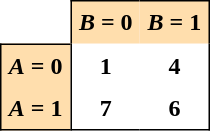<table cellpadding="5" cellspacing="0" align="center">
<tr>
<th></th>
<th style="background:#ffdead;border-left:1px solid black;border-top:1px solid black;"><em>B</em> = 0</th>
<th style="background:#ffdead;border-top:1px solid black;border-right:1px solid black;"><em>B</em> = 1</th>
</tr>
<tr>
<th style="background:#ffdead;border-left:1px solid black;border-top:1px solid black;"><em>A</em> = 0</th>
<th style="border-left:1px solid black;">1</th>
<th style="border-right:1px solid black;">4</th>
</tr>
<tr>
<th style="background:#ffdead;border-bottom:1px solid black;border-left:1px solid black;"><em>A</em> = 1</th>
<th style="border-bottom:1px solid black;border-left:1px solid black;">7</th>
<th style="border-bottom:1px solid black;border-right:1px solid black;">6</th>
</tr>
</table>
